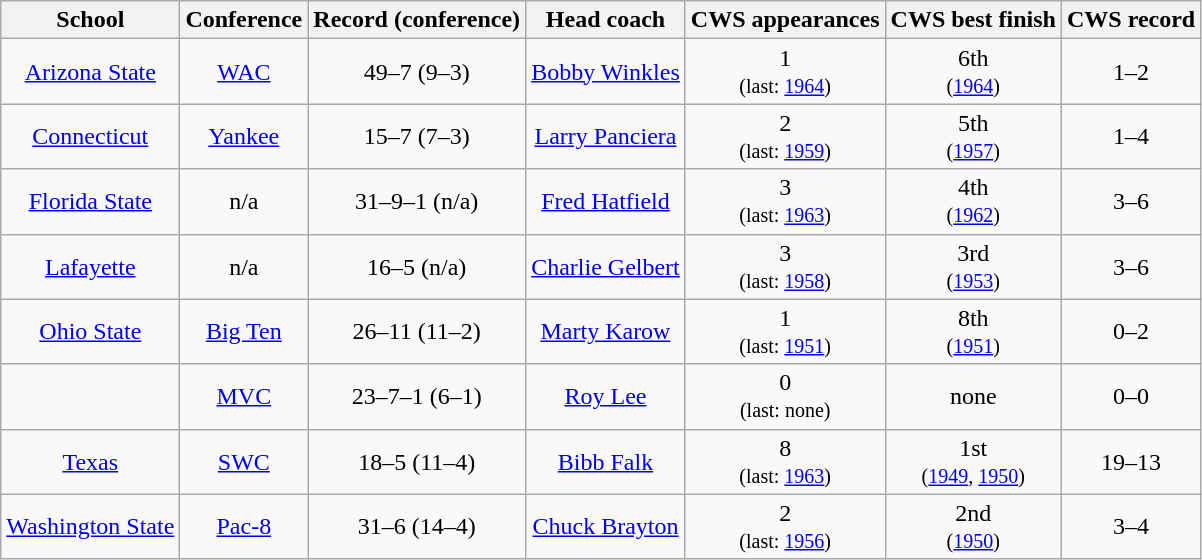<table class="wikitable">
<tr>
<th>School</th>
<th>Conference</th>
<th>Record (conference)</th>
<th>Head coach</th>
<th>CWS appearances</th>
<th>CWS best finish</th>
<th>CWS record</th>
</tr>
<tr align=center>
<td><a href='#'>Arizona State</a></td>
<td><a href='#'>WAC</a></td>
<td>49–7 (9–3)</td>
<td><a href='#'>Bobby Winkles</a></td>
<td>1<br><small>(last: <a href='#'>1964</a>)</small></td>
<td>6th<br><small>(<a href='#'>1964</a>)</small></td>
<td>1–2</td>
</tr>
<tr align=center>
<td><a href='#'>Connecticut</a></td>
<td><a href='#'>Yankee</a></td>
<td>15–7 (7–3)</td>
<td><a href='#'>Larry Panciera</a></td>
<td>2<br><small>(last: <a href='#'>1959</a>)</small></td>
<td>5th<br><small>(<a href='#'>1957</a>)</small></td>
<td>1–4</td>
</tr>
<tr align=center>
<td><a href='#'>Florida State</a></td>
<td>n/a</td>
<td>31–9–1 (n/a)</td>
<td><a href='#'>Fred Hatfield</a></td>
<td>3<br><small>(last: <a href='#'>1963</a>)</small></td>
<td>4th<br><small>(<a href='#'>1962</a>)</small></td>
<td>3–6</td>
</tr>
<tr align=center>
<td><a href='#'>Lafayette</a></td>
<td>n/a</td>
<td>16–5 (n/a)</td>
<td><a href='#'>Charlie Gelbert</a></td>
<td>3<br><small>(last: <a href='#'>1958</a>)</small></td>
<td>3rd<br><small>(<a href='#'>1953</a>)</small></td>
<td>3–6</td>
</tr>
<tr align=center>
<td><a href='#'>Ohio State</a></td>
<td><a href='#'>Big Ten</a></td>
<td>26–11 (11–2)</td>
<td><a href='#'>Marty Karow</a></td>
<td>1<br><small>(last: <a href='#'>1951</a>)</small></td>
<td>8th<br><small>(<a href='#'>1951</a>)</small></td>
<td>0–2</td>
</tr>
<tr align=center>
<td></td>
<td><a href='#'>MVC</a></td>
<td>23–7–1 (6–1)</td>
<td><a href='#'>Roy Lee</a></td>
<td>0<br><small>(last: none)</small></td>
<td>none</td>
<td>0–0</td>
</tr>
<tr align=center>
<td><a href='#'>Texas</a></td>
<td><a href='#'>SWC</a></td>
<td>18–5 (11–4)</td>
<td><a href='#'>Bibb Falk</a></td>
<td>8<br><small>(last: <a href='#'>1963</a>)</small></td>
<td>1st<br><small>(<a href='#'>1949</a>, <a href='#'>1950</a>)</small></td>
<td>19–13</td>
</tr>
<tr align=center>
<td><a href='#'>Washington State</a></td>
<td><a href='#'>Pac-8</a></td>
<td>31–6 (14–4)</td>
<td><a href='#'>Chuck Brayton</a></td>
<td>2<br><small>(last: <a href='#'>1956</a>)</small></td>
<td>2nd<br><small>(<a href='#'>1950</a>)</small></td>
<td>3–4</td>
</tr>
</table>
